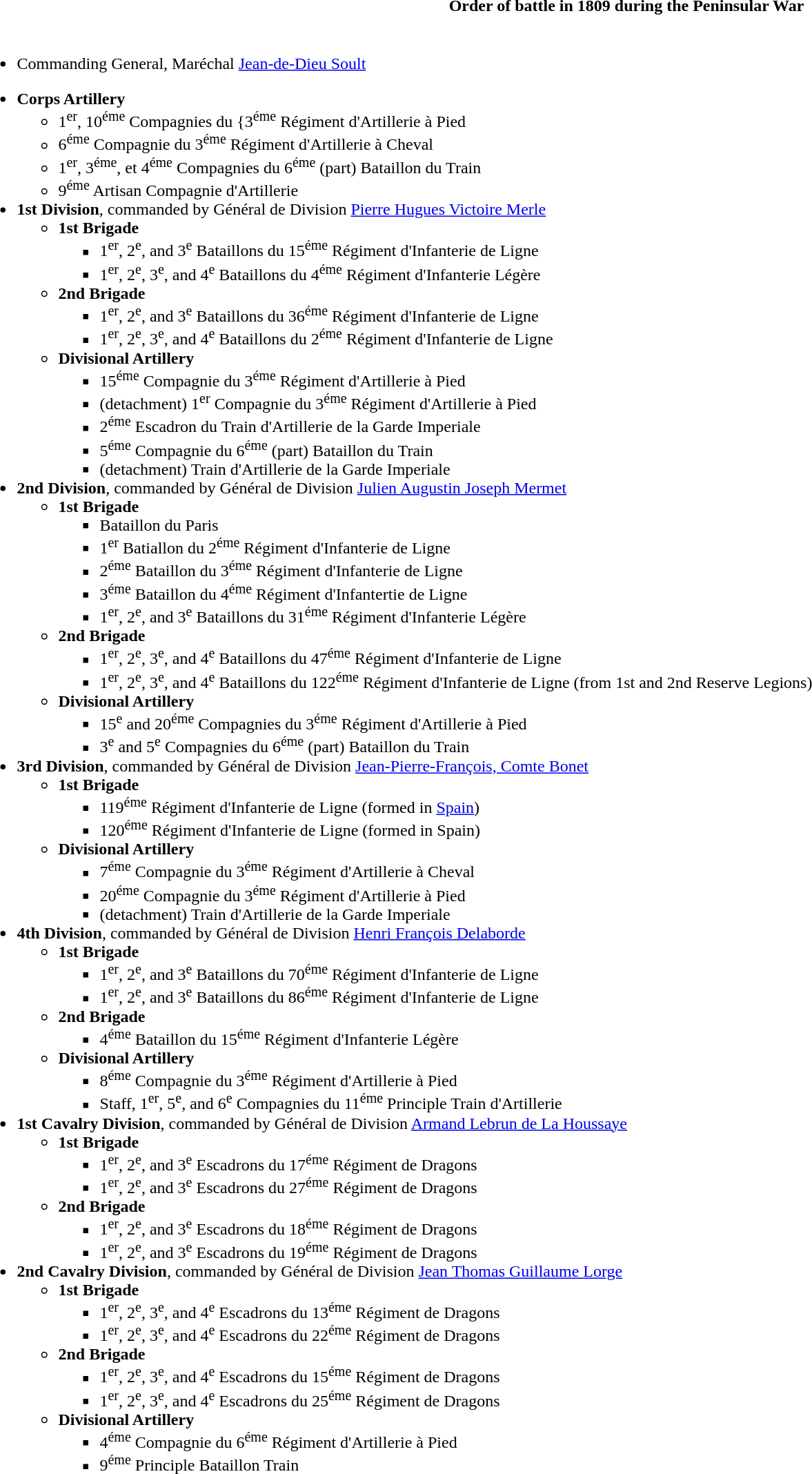<table class="mw-collapsible mw-collapsed toccolours" style="width:100%; background:transparent;">
<tr>
<th colspan=>Order of battle in 1809 during the Peninsular War</th>
</tr>
<tr>
<td colspan="2"><br><ul><li>Commanding General, Maréchal <a href='#'>Jean-de-Dieu Soult</a></li></ul><ul><li><strong>Corps Artillery</strong><ul><li>1<sup>er</sup>, 10<sup>éme</sup> Compagnies du {3<sup>éme</sup> Régiment d'Artillerie à Pied</li><li>6<sup>éme</sup> Compagnie du 3<sup>éme</sup> Régiment d'Artillerie à Cheval</li><li>1<sup>er</sup>, 3<sup>éme</sup>, et 4<sup>éme</sup> Compagnies du 6<sup>éme</sup> (part) Bataillon du Train</li><li>9<sup>éme</sup> Artisan Compagnie d'Artillerie</li></ul></li><li><strong>1st Division</strong>, commanded by Général de Division <a href='#'>Pierre Hugues Victoire Merle</a><ul><li><strong>1st Brigade</strong><ul><li>1<sup>er</sup>, 2<sup>e</sup>, and 3<sup>e</sup> Bataillons du 15<sup>éme</sup> Régiment d'Infanterie de Ligne</li><li>1<sup>er</sup>, 2<sup>e</sup>, 3<sup>e</sup>, and 4<sup>e</sup> Bataillons du 4<sup>éme</sup> Régiment d'Infanterie Légère</li></ul></li><li><strong>2nd Brigade</strong><ul><li>1<sup>er</sup>, 2<sup>e</sup>, and 3<sup>e</sup> Bataillons du 36<sup>éme</sup> Régiment d'Infanterie de Ligne</li><li>1<sup>er</sup>, 2<sup>e</sup>, 3<sup>e</sup>, and 4<sup>e</sup> Bataillons du 2<sup>éme</sup> Régiment d'Infanterie de Ligne</li></ul></li><li><strong>Divisional Artillery</strong><ul><li>15<sup>éme</sup> Compagnie du 3<sup>éme</sup> Régiment d'Artillerie à Pied</li><li>(detachment) 1<sup>er</sup> Compagnie du 3<sup>éme</sup> Régiment d'Artillerie à Pied</li><li>2<sup>éme</sup> Escadron du Train d'Artillerie de la Garde Imperiale</li><li>5<sup>éme</sup> Compagnie du 6<sup>éme</sup> (part) Bataillon du Train</li><li>(detachment) Train d'Artillerie de la Garde Imperiale</li></ul></li></ul></li><li><strong>2nd Division</strong>, commanded by Général de Division <a href='#'>Julien Augustin Joseph Mermet</a><ul><li><strong>1st Brigade</strong><ul><li>Bataillon du Paris</li><li>1<sup>er</sup> Batiallon du 2<sup>éme</sup> Régiment d'Infanterie de Ligne</li><li>2<sup>éme</sup> Bataillon du 3<sup>éme</sup> Régiment d'Infanterie de Ligne</li><li>3<sup>éme</sup> Bataillon du 4<sup>éme</sup> Régiment d'Infantertie de Ligne</li><li>1<sup>er</sup>, 2<sup>e</sup>, and 3<sup>e</sup> Bataillons du 31<sup>éme</sup> Régiment d'Infanterie Légère</li></ul></li><li><strong>2nd Brigade</strong><ul><li>1<sup>er</sup>, 2<sup>e</sup>, 3<sup>e</sup>, and 4<sup>e</sup> Bataillons du 47<sup>éme</sup> Régiment d'Infanterie de Ligne</li><li>1<sup>er</sup>, 2<sup>e</sup>, 3<sup>e</sup>, and 4<sup>e</sup> Bataillons du 122<sup>éme</sup> Régiment d'Infanterie de Ligne (from 1st and 2nd Reserve Legions)</li></ul></li><li><strong>Divisional Artillery</strong><ul><li>15<sup>e</sup> and 20<sup>éme</sup> Compagnies du 3<sup>éme</sup> Régiment d'Artillerie à Pied</li><li>3<sup>e</sup> and 5<sup>e</sup> Compagnies du 6<sup>éme</sup> (part) Bataillon du Train</li></ul></li></ul></li><li><strong>3rd Division</strong>, commanded by Général de Division <a href='#'>Jean-Pierre-François, Comte Bonet</a><ul><li><strong>1st Brigade</strong><ul><li>119<sup>éme</sup> Régiment d'Infanterie de Ligne (formed in <a href='#'>Spain</a>)</li><li>120<sup>éme</sup> Régiment d'Infanterie de Ligne (formed in Spain)</li></ul></li><li><strong>Divisional Artillery</strong><ul><li>7<sup>éme</sup> Compagnie du 3<sup>éme</sup> Régiment d'Artillerie à Cheval</li><li>20<sup>éme</sup> Compagnie du 3<sup>éme</sup> Régiment d'Artillerie à Pied</li><li>(detachment) Train d'Artillerie de la Garde Imperiale</li></ul></li></ul></li><li><strong>4th Division</strong>, commanded by Général de Division <a href='#'>Henri François Delaborde</a><ul><li><strong>1st Brigade</strong><ul><li>1<sup>er</sup>, 2<sup>e</sup>, and 3<sup>e</sup> Bataillons du 70<sup>éme</sup> Régiment d'Infanterie de Ligne</li><li>1<sup>er</sup>, 2<sup>e</sup>, and 3<sup>e</sup> Bataillons du 86<sup>éme</sup> Régiment d'Infanterie de Ligne</li></ul></li><li><strong>2nd Brigade</strong><ul><li>4<sup>éme</sup> Bataillon du 15<sup>éme</sup> Régiment d'Infanterie Légère</li></ul></li><li><strong>Divisional Artillery</strong><ul><li>8<sup>éme</sup> Compagnie du 3<sup>éme</sup> Régiment d'Artillerie à Pied</li><li>Staff, 1<sup>er</sup>, 5<sup>e</sup>, and 6<sup>e</sup> Compagnies du 11<sup>éme</sup> Principle Train d'Artillerie</li></ul></li></ul></li><li><strong>1st Cavalry Division</strong>, commanded by Général de Division <a href='#'>Armand Lebrun de La Houssaye</a><ul><li><strong>1st Brigade</strong><ul><li>1<sup>er</sup>, 2<sup>e</sup>, and 3<sup>e</sup> Escadrons du 17<sup>éme</sup> Régiment de Dragons</li><li>1<sup>er</sup>, 2<sup>e</sup>, and 3<sup>e</sup> Escadrons du 27<sup>éme</sup> Régiment de Dragons</li></ul></li><li><strong>2nd Brigade</strong><ul><li>1<sup>er</sup>, 2<sup>e</sup>, and 3<sup>e</sup> Escadrons du 18<sup>éme</sup> Régiment de Dragons</li><li>1<sup>er</sup>, 2<sup>e</sup>, and 3<sup>e</sup> Escadrons du 19<sup>éme</sup> Régiment de Dragons</li></ul></li></ul></li><li><strong>2nd Cavalry Division</strong>, commanded by Général de Division <a href='#'>Jean Thomas Guillaume Lorge</a><ul><li><strong>1st Brigade</strong><ul><li>1<sup>er</sup>, 2<sup>e</sup>, 3<sup>e</sup>, and 4<sup>e</sup> Escadrons du 13<sup>éme</sup> Régiment de Dragons</li><li>1<sup>er</sup>, 2<sup>e</sup>, 3<sup>e</sup>, and 4<sup>e</sup> Escadrons du 22<sup>éme</sup> Régiment de Dragons</li></ul></li><li><strong>2nd Brigade</strong><ul><li>1<sup>er</sup>, 2<sup>e</sup>, 3<sup>e</sup>, and 4<sup>e</sup> Escadrons du 15<sup>éme</sup> Régiment de Dragons</li><li>1<sup>er</sup>, 2<sup>e</sup>, 3<sup>e</sup>, and 4<sup>e</sup> Escadrons du 25<sup>éme</sup> Régiment de Dragons</li></ul></li><li><strong>Divisional Artillery</strong><ul><li>4<sup>éme</sup> Compagnie du 6<sup>éme</sup> Régiment d'Artillerie à Pied</li><li>9<sup>éme</sup> Principle Bataillon Train</li></ul></li></ul></li></ul></td>
</tr>
</table>
